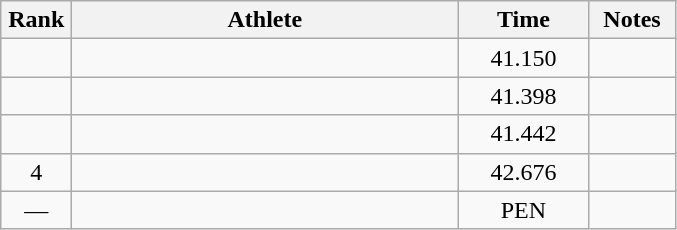<table class=wikitable style="text-align:center">
<tr>
<th width=40>Rank</th>
<th width=250>Athlete</th>
<th width=80>Time</th>
<th width=50>Notes</th>
</tr>
<tr>
<td></td>
<td align=left></td>
<td>41.150</td>
<td></td>
</tr>
<tr>
<td></td>
<td align=left></td>
<td>41.398</td>
<td></td>
</tr>
<tr>
<td></td>
<td align=left></td>
<td>41.442</td>
<td></td>
</tr>
<tr>
<td>4</td>
<td align=left></td>
<td>42.676</td>
<td></td>
</tr>
<tr>
<td>—</td>
<td align=left></td>
<td>PEN</td>
<td></td>
</tr>
</table>
